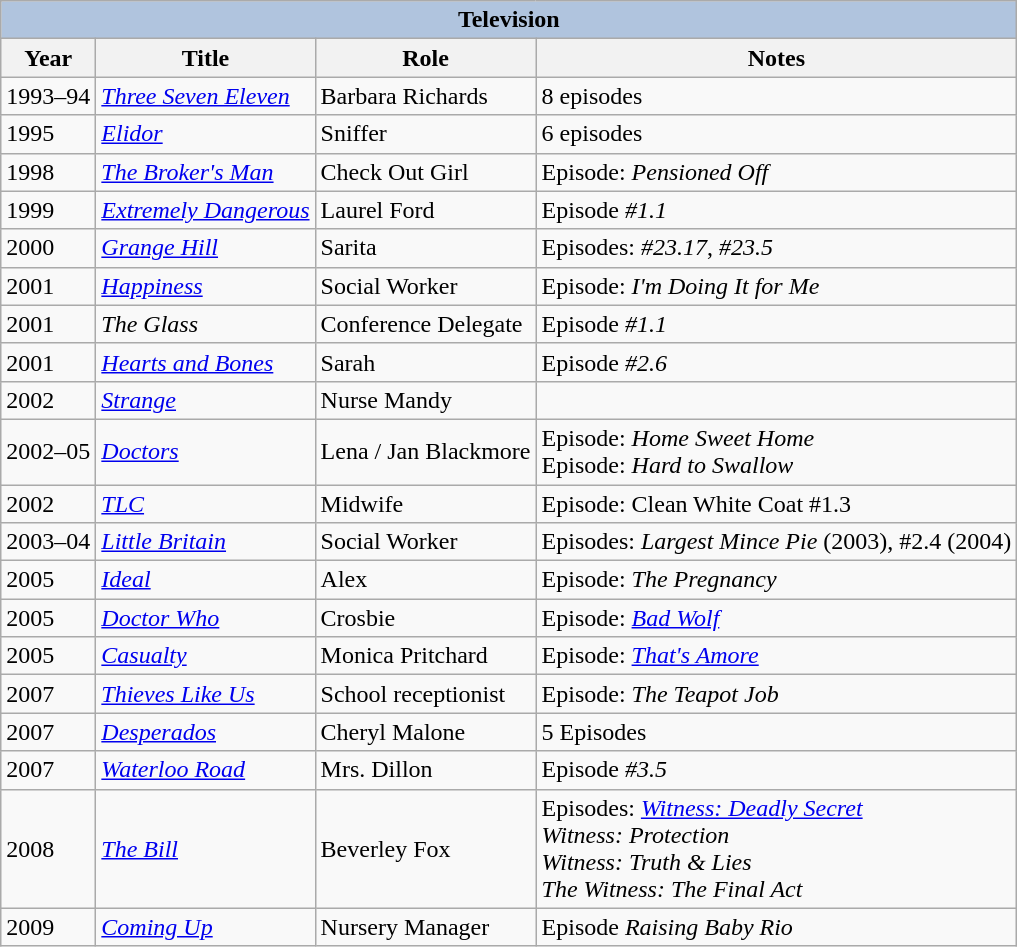<table class="wikitable">
<tr>
<th colspan="4" style="background: LightSteelBlue;">Television</th>
</tr>
<tr>
<th>Year</th>
<th>Title</th>
<th>Role</th>
<th>Notes</th>
</tr>
<tr>
<td>1993–94</td>
<td><em><a href='#'>Three Seven Eleven</a></em></td>
<td>Barbara Richards</td>
<td>8 episodes</td>
</tr>
<tr>
<td>1995</td>
<td><em><a href='#'>Elidor</a></em></td>
<td>Sniffer</td>
<td>6 episodes</td>
</tr>
<tr>
<td>1998</td>
<td><em><a href='#'>The Broker's Man</a></em></td>
<td>Check Out Girl</td>
<td>Episode: <em>Pensioned Off</em></td>
</tr>
<tr>
<td>1999</td>
<td><em><a href='#'>Extremely Dangerous</a></em></td>
<td>Laurel Ford</td>
<td>Episode <em>#1.1</em></td>
</tr>
<tr>
<td>2000</td>
<td><em><a href='#'>Grange Hill</a></em></td>
<td>Sarita</td>
<td>Episodes: <em>#23.17</em>, <em>#23.5</em></td>
</tr>
<tr>
<td>2001</td>
<td><em><a href='#'>Happiness</a></em></td>
<td>Social Worker</td>
<td>Episode: <em>I'm Doing It for Me</em></td>
</tr>
<tr>
<td>2001</td>
<td><em>The Glass</em></td>
<td>Conference Delegate</td>
<td>Episode <em>#1.1</em></td>
</tr>
<tr>
<td>2001</td>
<td><em><a href='#'>Hearts and Bones</a></em></td>
<td>Sarah</td>
<td>Episode <em>#2.6</em></td>
</tr>
<tr>
<td>2002</td>
<td><em><a href='#'>Strange</a></em></td>
<td>Nurse Mandy</td>
<td></td>
</tr>
<tr>
<td>2002–05</td>
<td><em><a href='#'>Doctors</a></em></td>
<td>Lena / Jan Blackmore</td>
<td>Episode: <em>Home Sweet Home</em><br>Episode: <em>Hard to Swallow</em></td>
</tr>
<tr>
<td>2002</td>
<td><em><a href='#'>TLC</a></em></td>
<td>Midwife</td>
<td>Episode: Clean White Coat #1.3</td>
</tr>
<tr>
<td>2003–04</td>
<td><em><a href='#'>Little Britain</a></em></td>
<td>Social Worker</td>
<td>Episodes: <em>Largest Mince Pie</em> (2003), #2.4 (2004)</td>
</tr>
<tr>
<td>2005</td>
<td><em><a href='#'>Ideal</a></em></td>
<td>Alex</td>
<td>Episode: <em>The Pregnancy</em></td>
</tr>
<tr>
<td>2005</td>
<td><em><a href='#'>Doctor Who</a></em></td>
<td>Crosbie</td>
<td>Episode: <em><a href='#'>Bad Wolf</a></em></td>
</tr>
<tr>
<td>2005</td>
<td><em><a href='#'>Casualty</a></em></td>
<td>Monica Pritchard</td>
<td>Episode: <em><a href='#'>That's Amore</a></em></td>
</tr>
<tr>
<td>2007</td>
<td><em><a href='#'>Thieves Like Us</a></em></td>
<td>School receptionist</td>
<td>Episode: <em>The Teapot Job</em></td>
</tr>
<tr>
<td>2007</td>
<td><em><a href='#'>Desperados</a></em></td>
<td>Cheryl Malone</td>
<td>5 Episodes</td>
</tr>
<tr>
<td>2007</td>
<td><em><a href='#'>Waterloo Road</a></em></td>
<td>Mrs. Dillon</td>
<td>Episode <em>#3.5</em></td>
</tr>
<tr>
<td>2008</td>
<td><em><a href='#'>The Bill</a></em></td>
<td>Beverley Fox</td>
<td>Episodes: <em><a href='#'>Witness: Deadly Secret</a></em><br><em>Witness: Protection</em><br><em>Witness: Truth & Lies</em><br><em>The Witness: The Final Act</em></td>
</tr>
<tr>
<td>2009</td>
<td><em><a href='#'>Coming Up</a></em></td>
<td>Nursery Manager</td>
<td>Episode <em>Raising Baby Rio</em></td>
</tr>
</table>
